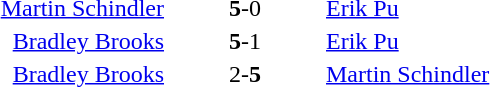<table style="text-align:center">
<tr>
<th width=223></th>
<th width=100></th>
<th width=223></th>
</tr>
<tr>
<td align=right><a href='#'>Martin Schindler</a> </td>
<td><strong>5</strong>-0</td>
<td align=left> <a href='#'>Erik Pu</a></td>
</tr>
<tr>
<td align=right><a href='#'>Bradley Brooks</a> </td>
<td><strong>5</strong>-1</td>
<td align=left> <a href='#'>Erik Pu</a></td>
</tr>
<tr>
<td align=right><a href='#'>Bradley Brooks</a> </td>
<td>2-<strong>5</strong></td>
<td align=left> <a href='#'>Martin Schindler</a></td>
</tr>
</table>
